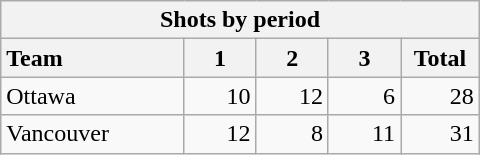<table class="wikitable" style="width:20em; text-align:right;">
<tr>
<th colspan=6>Shots by period</th>
</tr>
<tr>
<th style="width:8em; text-align:left;">Team</th>
<th style="width:3em;">1</th>
<th style="width:3em;">2</th>
<th style="width:3em;">3</th>
<th style="width:3em;">Total</th>
</tr>
<tr>
<td style="text-align:left;">Ottawa</td>
<td>10</td>
<td>12</td>
<td>6</td>
<td>28</td>
</tr>
<tr>
<td style="text-align:left;">Vancouver</td>
<td>12</td>
<td>8</td>
<td>11</td>
<td>31</td>
</tr>
</table>
